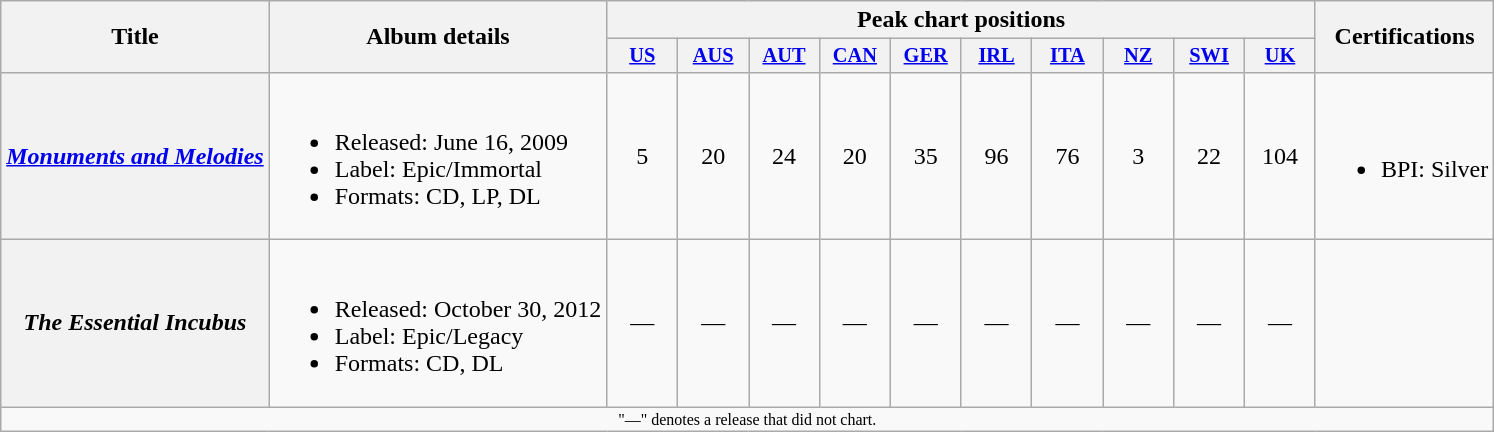<table class="wikitable plainrowheaders">
<tr>
<th rowspan="2">Title</th>
<th rowspan="2">Album details</th>
<th colspan="10">Peak chart positions</th>
<th rowspan="2">Certifications</th>
</tr>
<tr>
<th style="width:3em;font-size:85%"><a href='#'>US</a><br></th>
<th style="width:3em;font-size:85%"><a href='#'>AUS</a><br></th>
<th style="width:3em;font-size:85%"><a href='#'>AUT</a><br></th>
<th style="width:3em;font-size:85%"><a href='#'>CAN</a><br></th>
<th style="width:3em;font-size:85%"><a href='#'>GER</a><br></th>
<th style="width:3em;font-size:85%"><a href='#'>IRL</a><br></th>
<th style="width:3em;font-size:85%"><a href='#'>ITA</a><br></th>
<th style="width:3em;font-size:85%"><a href='#'>NZ</a><br></th>
<th style="width:3em;font-size:85%"><a href='#'>SWI</a><br></th>
<th style="width:3em;font-size:85%"><a href='#'>UK</a><br></th>
</tr>
<tr>
<th scope="row"><em><a href='#'>Monuments and Melodies</a></em></th>
<td><br><ul><li>Released: June 16, 2009</li><li>Label: Epic/Immortal</li><li>Formats: CD, LP, DL</li></ul></td>
<td style="text-align:center;">5</td>
<td style="text-align:center;">20</td>
<td style="text-align:center;">24</td>
<td style="text-align:center;">20</td>
<td style="text-align:center;">35</td>
<td style="text-align:center;">96</td>
<td style="text-align:center;">76</td>
<td style="text-align:center;">3</td>
<td style="text-align:center;">22</td>
<td style="text-align:center;">104</td>
<td><br><ul><li>BPI: Silver</li></ul></td>
</tr>
<tr>
<th scope="row"><em>The Essential Incubus</em></th>
<td><br><ul><li>Released: October 30, 2012</li><li>Label: Epic/Legacy</li><li>Formats: CD, DL</li></ul></td>
<td style="text-align:center;">—</td>
<td style="text-align:center;">—</td>
<td style="text-align:center;">—</td>
<td style="text-align:center;">—</td>
<td style="text-align:center;">—</td>
<td style="text-align:center;">—</td>
<td style="text-align:center;">—</td>
<td style="text-align:center;">—</td>
<td style="text-align:center;">—</td>
<td style="text-align:center;">—</td>
<td></td>
</tr>
<tr>
<td colspan="16" style="text-align:center; font-size:8pt;">"—" denotes a release that did not chart.</td>
</tr>
</table>
